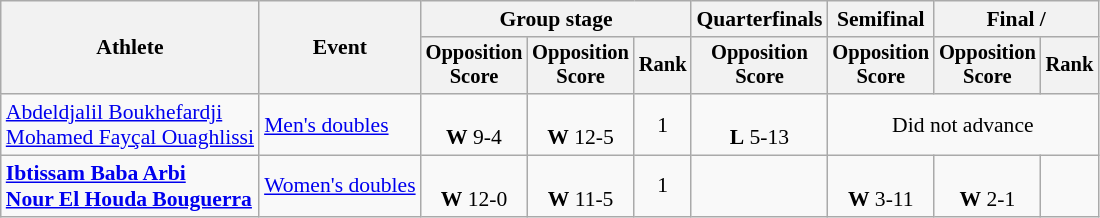<table class=wikitable style="font-size:90%">
<tr>
<th rowspan=2>Athlete</th>
<th rowspan=2>Event</th>
<th colspan=3>Group stage</th>
<th>Quarterfinals</th>
<th>Semifinal</th>
<th colspan=2>Final / </th>
</tr>
<tr style="font-size:95%">
<th>Opposition<br>Score</th>
<th>Opposition<br>Score</th>
<th>Rank</th>
<th>Opposition<br>Score</th>
<th>Opposition<br>Score</th>
<th>Opposition<br>Score</th>
<th>Rank</th>
</tr>
<tr align=center>
<td align=left><a href='#'>Abdeldjalil Boukhefardji</a><br><a href='#'>Mohamed Fayçal Ouaghlissi</a></td>
<td align=left><a href='#'>Men's doubles</a></td>
<td><br><strong>W</strong> 9-4</td>
<td><br><strong>W</strong> 12-5</td>
<td>1</td>
<td><br><strong>L</strong> 5-13</td>
<td colspan="3">Did not advance</td>
</tr>
<tr align=center>
<td align=left><strong><a href='#'>Ibtissam Baba Arbi</a></strong><br><strong><a href='#'>Nour El Houda Bouguerra</a></strong></td>
<td align=left><a href='#'>Women's doubles</a></td>
<td><br><strong>W</strong> 12-0</td>
<td><br><strong>W</strong> 11-5</td>
<td>1</td>
<td></td>
<td><br><strong>W</strong> 3-11</td>
<td><br><strong>W</strong> 2-1</td>
<td></td>
</tr>
</table>
